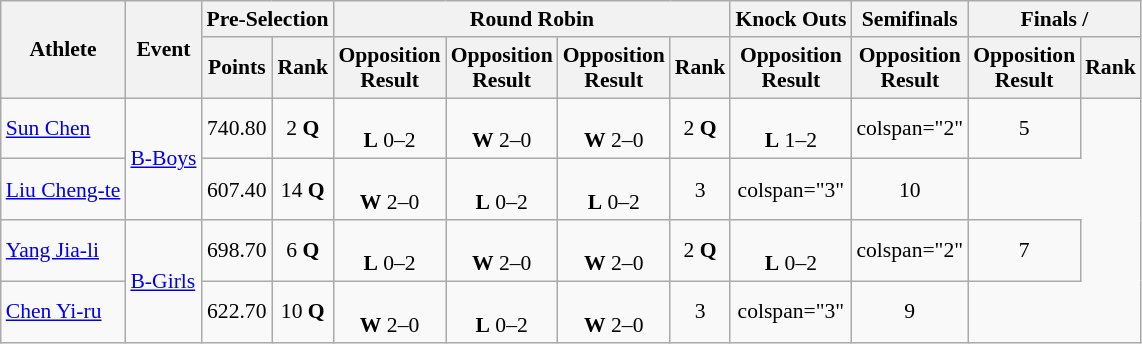<table class="wikitable" style="font-size:90%; text-align:center">
<tr>
<th rowspan="2">Athlete</th>
<th rowspan="2">Event</th>
<th colspan="2">Pre-Selection</th>
<th colspan="4">Round Robin</th>
<th>Knock Outs</th>
<th>Semifinals</th>
<th colspan="2">Finals / </th>
</tr>
<tr>
<th>Points</th>
<th>Rank</th>
<th>Opposition<br>Result</th>
<th>Opposition<br>Result</th>
<th>Opposition<br>Result</th>
<th>Rank</th>
<th>Opposition<br>Result</th>
<th>Opposition<br>Result</th>
<th>Opposition<br>Result</th>
<th>Rank</th>
</tr>
<tr>
<td align="left"><a href='#'>Sun Chen</a></td>
<td align="left" rowspan="2"><a href='#'>B-Boys</a></td>
<td>740.80</td>
<td>2 <strong>Q</strong></td>
<td><br><strong>L</strong> 0–2</td>
<td><br><strong>W</strong> 2–0</td>
<td><br><strong>W</strong> 2–0</td>
<td>2 <strong>Q</strong></td>
<td><br><strong>L</strong> 1–2</td>
<td>colspan="2" </td>
<td>5</td>
</tr>
<tr>
<td align="left"><a href='#'>Liu Cheng-te</a></td>
<td>607.40</td>
<td>14 <strong>Q</strong></td>
<td><br><strong>W</strong> 2–0</td>
<td><br><strong>L</strong> 0–2</td>
<td><br><strong>L</strong> 0–2</td>
<td>3</td>
<td>colspan="3" </td>
<td>10</td>
</tr>
<tr>
<td align="left"><a href='#'>Yang Jia-li</a></td>
<td align="left" rowspan="2"><a href='#'>B-Girls</a></td>
<td>698.70</td>
<td>6  <strong>Q</strong></td>
<td><br><strong>L</strong> 0–2</td>
<td><br><strong>W</strong> 2–0</td>
<td><br><strong>W</strong> 2–0</td>
<td>2 <strong>Q</strong></td>
<td><br><strong>L</strong> 0–2</td>
<td>colspan="2" </td>
<td>7</td>
</tr>
<tr>
<td align="left"><a href='#'>Chen Yi-ru</a></td>
<td>622.70</td>
<td>10 <strong>Q</strong></td>
<td><br><strong>W</strong> 2–0</td>
<td><br><strong>L</strong> 0–2</td>
<td><br><strong>W</strong> 2–0</td>
<td>3</td>
<td>colspan="3" </td>
<td>9</td>
</tr>
</table>
